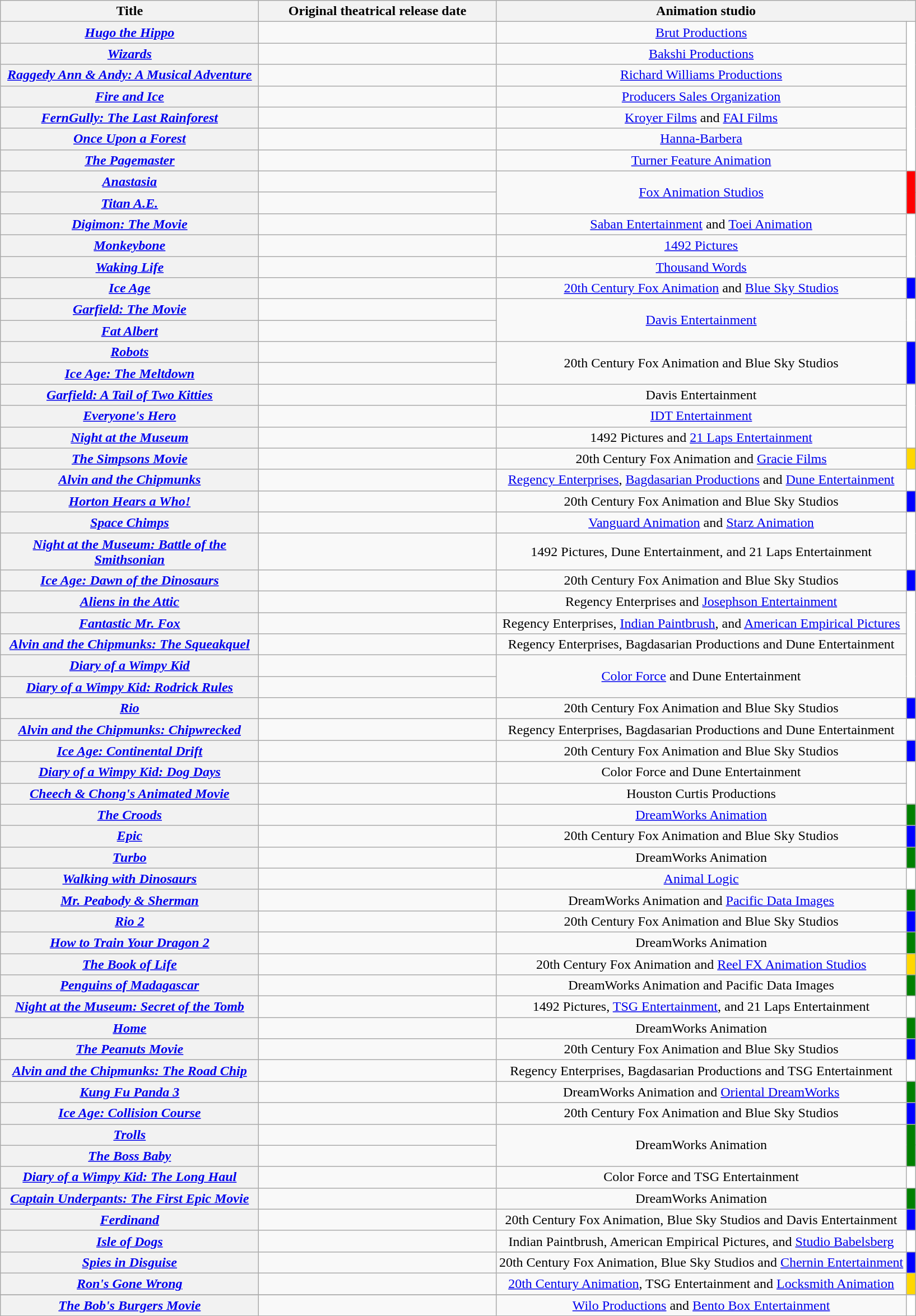<table class="wikitable sortable plainrowheaders">
<tr style="color:black">
<th scope="col" style="width:300px;">Title</th>
<th scope="col" style="width:275px;">Original theatrical release date </th>
<th colspan="3" scope="col" style="padding:0 8px; width:225px;">Animation studio</th>
</tr>
<tr>
<th scope="row"><em><a href='#'>Hugo the Hippo</a></em></th>
<td> </td>
<td style="text-align:center;"><a href='#'>Brut Productions</a></td>
<td colspan="2" rowspan="7" style="background:white; "> </td>
</tr>
<tr>
<th scope="row"><em><a href='#'>Wizards</a></em></th>
<td> </td>
<td style="text-align:center;"><a href='#'>Bakshi Productions</a></td>
</tr>
<tr>
<th scope="row"><em><a href='#'>Raggedy Ann & Andy: A Musical Adventure</a></em></th>
<td> </td>
<td style="text-align:center;"><a href='#'>Richard Williams Productions</a></td>
</tr>
<tr>
<th scope="row"><em><a href='#'>Fire and Ice</a></em></th>
<td> </td>
<td style="text-align:center;"><a href='#'>Producers Sales Organization</a></td>
</tr>
<tr>
<th scope="row"><em><a href='#'>FernGully: The Last Rainforest</a></em></th>
<td> </td>
<td style="text-align:center;"><a href='#'>Kroyer Films</a> and <a href='#'>FAI Films</a></td>
</tr>
<tr>
<th scope="row"><em><a href='#'>Once Upon a Forest</a></em></th>
<td> </td>
<td style="text-align:center;"><a href='#'>Hanna-Barbera</a></td>
</tr>
<tr>
<th scope="row"><em><a href='#'>The Pagemaster</a></em></th>
<td></td>
<td style="text-align:center;"><a href='#'>Turner Feature Animation</a></td>
</tr>
<tr>
<th scope="row"><em><a href='#'>Anastasia</a></em></th>
<td> </td>
<td style="text-align:center;" rowspan="2"><a href='#'>Fox Animation Studios</a></td>
<td colspan="2" style="background:red; " rowspan="2"> </td>
</tr>
<tr>
<th scope="row"><em><a href='#'>Titan A.E.</a></em></th>
<td> </td>
</tr>
<tr>
<th scope="row"><em><a href='#'>Digimon: The Movie</a></em></th>
<td> </td>
<td style="text-align:center;"><a href='#'>Saban Entertainment</a> and <a href='#'>Toei Animation</a></td>
<td colspan="2" rowspan="3" style="background:white; "> </td>
</tr>
<tr>
<th scope="row"><em><a href='#'>Monkeybone</a></em></th>
<td> </td>
<td style="text-align:center;"><a href='#'>1492 Pictures</a></td>
</tr>
<tr>
<th scope="row"><em><a href='#'>Waking Life</a></em></th>
<td> </td>
<td style="text-align:center;"><a href='#'>Thousand Words</a></td>
</tr>
<tr>
<th scope="row"><em><a href='#'>Ice Age</a></em></th>
<td> </td>
<td style="text-align:center;"><a href='#'>20th Century Fox Animation</a> and <a href='#'>Blue Sky Studios</a></td>
<td colspan="2" style="background:blue; "> </td>
</tr>
<tr>
<th scope="row"><em><a href='#'>Garfield: The Movie</a></em></th>
<td> </td>
<td rowspan="2" style="text-align:center;"><a href='#'>Davis Entertainment</a></td>
<td colspan="2" rowspan="2" style="background:white; "> </td>
</tr>
<tr>
<th scope="row"><em><a href='#'>Fat Albert</a></em></th>
<td> </td>
</tr>
<tr>
<th scope="row"><em><a href='#'>Robots</a></em></th>
<td> </td>
<td rowspan="2" style="text-align:center;">20th Century Fox Animation and Blue Sky Studios</td>
<td colspan="2" rowspan="2" style="background:blue; "> </td>
</tr>
<tr>
<th scope="row"><em><a href='#'>Ice Age: The Meltdown</a></em></th>
<td> </td>
</tr>
<tr>
<th scope="row"><em><a href='#'>Garfield: A Tail of Two Kitties</a></em></th>
<td> </td>
<td style="text-align:center;">Davis Entertainment</td>
<td colspan="2" rowspan="3" style="background:white; "> </td>
</tr>
<tr>
<th scope="row"><em><a href='#'>Everyone's Hero</a></em></th>
<td> </td>
<td style="text-align:center;"><a href='#'>IDT Entertainment</a></td>
</tr>
<tr>
<th scope="row"><em><a href='#'>Night at the Museum</a></em></th>
<td> </td>
<td style="text-align:center;">1492 Pictures and <a href='#'>21 Laps Entertainment</a></td>
</tr>
<tr>
<th scope="row"><em><a href='#'>The Simpsons Movie</a></em></th>
<td> </td>
<td style="text-align:center;">20th Century Fox Animation and <a href='#'>Gracie Films</a></td>
<td colspan="2" style="background:gold;"> </td>
</tr>
<tr>
<th scope="row"><em><a href='#'>Alvin and the Chipmunks</a></em></th>
<td> </td>
<td style="text-align:center;"><a href='#'>Regency Enterprises</a>, <a href='#'>Bagdasarian Productions</a> and <a href='#'>Dune Entertainment</a></td>
<td colspan="2" style="background:white; "> </td>
</tr>
<tr>
<th scope="row"><em><a href='#'>Horton Hears a Who!</a></em></th>
<td> </td>
<td style="text-align:center;">20th Century Fox Animation and Blue Sky Studios</td>
<td colspan="2" style="background:blue; "> </td>
</tr>
<tr>
<th scope="row"><em><a href='#'>Space Chimps</a></em></th>
<td> </td>
<td style="text-align:center;"><a href='#'>Vanguard Animation</a> and <a href='#'>Starz Animation</a></td>
<td colspan="2" rowspan="2" style="background:white; "> </td>
</tr>
<tr>
<th scope="row"><em><a href='#'>Night at the Museum: Battle of the Smithsonian</a></em></th>
<td> </td>
<td style="text-align:center;">1492 Pictures, Dune Entertainment, and 21 Laps Entertainment</td>
</tr>
<tr>
<th scope="row"><em><a href='#'>Ice Age: Dawn of the Dinosaurs</a></em></th>
<td> </td>
<td style="text-align:center;">20th Century Fox Animation and Blue Sky Studios</td>
<td colspan="2" style="background:blue; "> </td>
</tr>
<tr>
<th scope="row"><em><a href='#'>Aliens in the Attic</a></em></th>
<td> </td>
<td style="text-align:center;">Regency Enterprises and <a href='#'>Josephson Entertainment</a></td>
<td colspan="2" rowspan="5" style="background:white; "> </td>
</tr>
<tr>
<th scope="row"><em><a href='#'>Fantastic Mr. Fox</a></em></th>
<td> </td>
<td style="text-align:center;">Regency Enterprises, <a href='#'>Indian Paintbrush</a>, and <a href='#'>American Empirical Pictures</a></td>
</tr>
<tr>
<th scope="row"><em><a href='#'>Alvin and the Chipmunks: The Squeakquel</a></em></th>
<td> </td>
<td style="text-align:center;">Regency Enterprises, Bagdasarian Productions and Dune Entertainment</td>
</tr>
<tr>
<th scope="row"><em><a href='#'>Diary of a Wimpy Kid</a></em></th>
<td> </td>
<td rowspan="2" style="text-align:center;"><a href='#'>Color Force</a> and Dune Entertainment</td>
</tr>
<tr>
<th scope="row"><em><a href='#'>Diary of a Wimpy Kid: Rodrick Rules</a></em></th>
<td> </td>
</tr>
<tr>
<th scope="row"><em><a href='#'>Rio</a></em></th>
<td> </td>
<td style="text-align:center;">20th Century Fox Animation and Blue Sky Studios</td>
<td colspan="2" style="background:blue; "> </td>
</tr>
<tr>
<th scope="row"><em><a href='#'>Alvin and the Chipmunks: Chipwrecked</a></em></th>
<td> </td>
<td style="text-align:center;">Regency Enterprises, Bagdasarian Productions and Dune Entertainment</td>
<td colspan="2" style="background:white; "> </td>
</tr>
<tr>
<th scope="row"><em><a href='#'>Ice Age: Continental Drift</a></em></th>
<td> </td>
<td style="text-align:center;">20th Century Fox Animation and Blue Sky Studios</td>
<td colspan="2" style="background:blue; "> </td>
</tr>
<tr>
<th scope="row"><em><a href='#'>Diary of a Wimpy Kid: Dog Days</a></em></th>
<td> </td>
<td style="text-align:center;">Color Force and Dune Entertainment</td>
<td colspan="2" rowspan="2" style="background:white; "> </td>
</tr>
<tr>
<th scope="row"><em><a href='#'>Cheech & Chong's Animated Movie</a></em></th>
<td> </td>
<td style="text-align:center;">Houston Curtis Productions</td>
</tr>
<tr>
<th scope="row"><em><a href='#'>The Croods</a></em></th>
<td> </td>
<td style="text-align:center;"><a href='#'>DreamWorks Animation</a></td>
<td colspan="2" style="background:green; "> </td>
</tr>
<tr>
<th scope="row"><em><a href='#'>Epic</a></em></th>
<td> </td>
<td style="text-align:center;">20th Century Fox Animation and Blue Sky Studios</td>
<td colspan="2" style="background:blue; "> </td>
</tr>
<tr>
<th scope="row"><em><a href='#'>Turbo</a></em></th>
<td> </td>
<td style="text-align:center;">DreamWorks Animation</td>
<td colspan="2" style="background:green; "> </td>
</tr>
<tr>
<th scope="row"><em><a href='#'>Walking with Dinosaurs</a></em></th>
<td> </td>
<td style="text-align:center;"><a href='#'>Animal Logic</a></td>
<td colspan="2" style="background:white; "> </td>
</tr>
<tr>
<th scope="row"><em><a href='#'>Mr. Peabody & Sherman</a></em></th>
<td> </td>
<td style="text-align:center;">DreamWorks Animation and <a href='#'>Pacific Data Images</a></td>
<td colspan="2" style="background:green; "> </td>
</tr>
<tr>
<th scope="row"><em><a href='#'>Rio 2</a></em></th>
<td> </td>
<td style="text-align:center;">20th Century Fox Animation and Blue Sky Studios</td>
<td colspan="2" style="background:blue; "> </td>
</tr>
<tr>
<th scope="row"><em><a href='#'>How to Train Your Dragon 2</a></em></th>
<td> </td>
<td style="text-align:center;">DreamWorks Animation</td>
<td colspan="2" style="background:green; "> </td>
</tr>
<tr>
<th scope="row"><em><a href='#'>The Book of Life</a></em></th>
<td> </td>
<td style="text-align:center;">20th Century Fox Animation and <a href='#'>Reel FX Animation Studios</a></td>
<td colspan="2" style="background:gold; "> </td>
</tr>
<tr>
<th scope="row"><em><a href='#'>Penguins of Madagascar</a></em></th>
<td> </td>
<td style="text-align:center;">DreamWorks Animation and Pacific Data Images</td>
<td colspan="2" style="background:green; "> </td>
</tr>
<tr>
<th scope="row"><em><a href='#'>Night at the Museum: Secret of the Tomb</a></em></th>
<td></td>
<td style="text-align:center;">1492 Pictures, <a href='#'>TSG Entertainment</a>, and 21 Laps Entertainment</td>
<td colspan="2" style="background:white; "> </td>
</tr>
<tr>
<th scope="row"><em><a href='#'>Home</a></em></th>
<td> </td>
<td style="text-align:center;">DreamWorks Animation</td>
<td colspan="2" style="background:green; "> </td>
</tr>
<tr>
<th scope="row"><em><a href='#'>The Peanuts Movie</a></em></th>
<td> </td>
<td style="text-align:center;">20th Century Fox Animation and Blue Sky Studios</td>
<td colspan="2" style="background:blue; "> </td>
</tr>
<tr>
<th scope="row"><em><a href='#'>Alvin and the Chipmunks: The Road Chip</a></em></th>
<td> </td>
<td style="text-align:center;">Regency Enterprises, Bagdasarian Productions and TSG Entertainment</td>
<td colspan="2" style="background:white; "> </td>
</tr>
<tr>
<th scope="row"><em><a href='#'>Kung Fu Panda 3</a></em></th>
<td> </td>
<td style="text-align:center;">DreamWorks Animation and <a href='#'>Oriental DreamWorks</a></td>
<td colspan="2" style="background:green; "> </td>
</tr>
<tr>
<th scope="row"><em><a href='#'>Ice Age: Collision Course</a></em></th>
<td> </td>
<td style="text-align:center;">20th Century Fox Animation and Blue Sky Studios</td>
<td colspan="2" style="background:blue; "> </td>
</tr>
<tr>
<th scope="row"><em><a href='#'>Trolls</a></em></th>
<td> </td>
<td rowspan="2" style="text-align:center;">DreamWorks Animation</td>
<td colspan="2" rowspan="2" style="background:green; "> </td>
</tr>
<tr>
<th scope="row"><em><a href='#'>The Boss Baby</a></em></th>
<td> </td>
</tr>
<tr>
<th scope="row"><em><a href='#'>Diary of a Wimpy Kid: The Long Haul</a></em></th>
<td> </td>
<td style="text-align:center;">Color Force and TSG Entertainment</td>
<td colspan="2" style="background:white; "> </td>
</tr>
<tr>
<th scope="row"><em><a href='#'>Captain Underpants: The First Epic Movie</a></em></th>
<td> </td>
<td style="text-align:center;">DreamWorks Animation</td>
<td colspan="2" style="background:green; "> </td>
</tr>
<tr>
<th scope="row"><em><a href='#'>Ferdinand</a></em></th>
<td> </td>
<td style="text-align:center;">20th Century Fox Animation, Blue Sky Studios and Davis Entertainment</td>
<td colspan="2" style="background:blue; "> </td>
</tr>
<tr>
<th scope="row"><em><a href='#'>Isle of Dogs</a></em></th>
<td> </td>
<td style="text-align:center;">Indian Paintbrush, American Empirical Pictures, and <a href='#'>Studio Babelsberg</a></td>
<td style="background:white; "> </td>
</tr>
<tr>
<th scope="row"><em><a href='#'>Spies in Disguise</a></em></th>
<td> </td>
<td style="text-align:center;">20th Century Fox Animation, Blue Sky Studios and <a href='#'>Chernin Entertainment</a></td>
<td colspan="2" style="background:blue; "> </td>
</tr>
<tr>
<th scope="row"><em><a href='#'>Ron's Gone Wrong</a></em></th>
<td> </td>
<td style="text-align:center;"><a href='#'>20th Century Animation</a>, TSG Entertainment and <a href='#'>Locksmith Animation</a></td>
<td colspan="2" style="background:gold; "> </td>
</tr>
<tr>
</tr>
<tr>
<th scope="row"><em><a href='#'>The Bob's Burgers Movie</a></em></th>
<td></td>
<td style="text-align:center;"><a href='#'>Wilo Productions</a> and <a href='#'>Bento Box Entertainment</a></td>
<td style="background:white; "> </td>
</tr>
</table>
